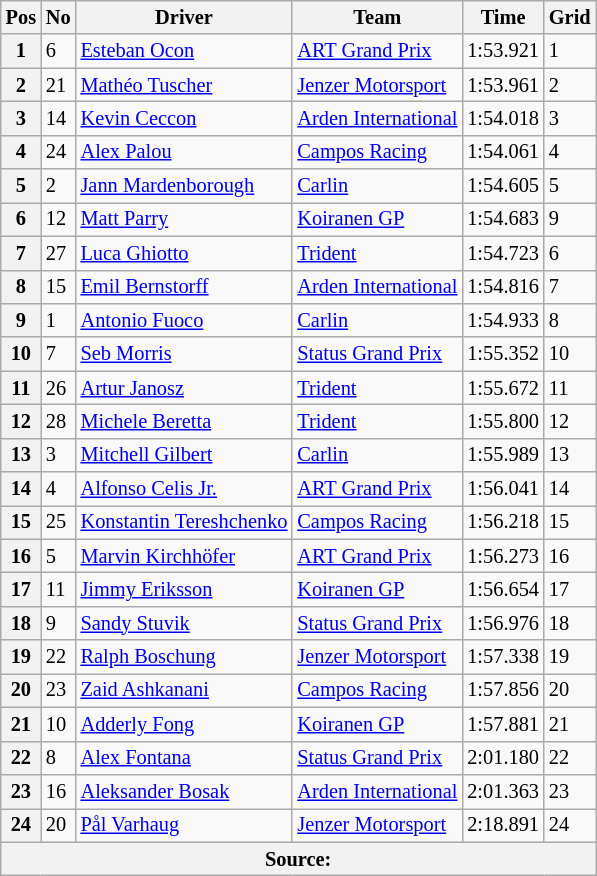<table class="wikitable" style="font-size: 85%">
<tr>
<th>Pos</th>
<th>No</th>
<th>Driver</th>
<th>Team</th>
<th>Time</th>
<th>Grid</th>
</tr>
<tr>
<th>1</th>
<td>6</td>
<td> <a href='#'>Esteban Ocon</a></td>
<td><a href='#'>ART Grand Prix</a></td>
<td>1:53.921</td>
<td>1</td>
</tr>
<tr>
<th>2</th>
<td>21</td>
<td> <a href='#'>Mathéo Tuscher</a></td>
<td><a href='#'>Jenzer Motorsport</a></td>
<td>1:53.961</td>
<td>2</td>
</tr>
<tr>
<th>3</th>
<td>14</td>
<td> <a href='#'>Kevin Ceccon</a></td>
<td><a href='#'>Arden International</a></td>
<td>1:54.018</td>
<td>3</td>
</tr>
<tr>
<th>4</th>
<td>24</td>
<td> <a href='#'>Alex Palou</a></td>
<td><a href='#'>Campos Racing</a></td>
<td>1:54.061</td>
<td>4</td>
</tr>
<tr>
<th>5</th>
<td>2</td>
<td> <a href='#'>Jann Mardenborough</a></td>
<td><a href='#'>Carlin</a></td>
<td>1:54.605</td>
<td>5</td>
</tr>
<tr>
<th>6</th>
<td>12</td>
<td> <a href='#'>Matt Parry</a></td>
<td><a href='#'>Koiranen GP</a></td>
<td>1:54.683</td>
<td>9</td>
</tr>
<tr>
<th>7</th>
<td>27</td>
<td> <a href='#'>Luca Ghiotto</a></td>
<td><a href='#'>Trident</a></td>
<td>1:54.723</td>
<td>6</td>
</tr>
<tr>
<th>8</th>
<td>15</td>
<td> <a href='#'>Emil Bernstorff</a></td>
<td><a href='#'>Arden International</a></td>
<td>1:54.816</td>
<td>7</td>
</tr>
<tr>
<th>9</th>
<td>1</td>
<td> <a href='#'>Antonio Fuoco</a></td>
<td><a href='#'>Carlin</a></td>
<td>1:54.933</td>
<td>8</td>
</tr>
<tr>
<th>10</th>
<td>7</td>
<td> <a href='#'>Seb Morris</a></td>
<td><a href='#'>Status Grand Prix</a></td>
<td>1:55.352</td>
<td>10</td>
</tr>
<tr>
<th>11</th>
<td>26</td>
<td> <a href='#'>Artur Janosz</a></td>
<td><a href='#'>Trident</a></td>
<td>1:55.672</td>
<td>11</td>
</tr>
<tr>
<th>12</th>
<td>28</td>
<td> <a href='#'>Michele Beretta</a></td>
<td><a href='#'>Trident</a></td>
<td>1:55.800</td>
<td>12</td>
</tr>
<tr>
<th>13</th>
<td>3</td>
<td> <a href='#'>Mitchell Gilbert</a></td>
<td><a href='#'>Carlin</a></td>
<td>1:55.989</td>
<td>13</td>
</tr>
<tr>
<th>14</th>
<td>4</td>
<td> <a href='#'>Alfonso Celis Jr.</a></td>
<td><a href='#'>ART Grand Prix</a></td>
<td>1:56.041</td>
<td>14</td>
</tr>
<tr>
<th>15</th>
<td>25</td>
<td> <a href='#'>Konstantin Tereshchenko</a></td>
<td><a href='#'>Campos Racing</a></td>
<td>1:56.218</td>
<td>15</td>
</tr>
<tr>
<th>16</th>
<td>5</td>
<td> <a href='#'>Marvin Kirchhöfer</a></td>
<td><a href='#'>ART Grand Prix</a></td>
<td>1:56.273</td>
<td>16</td>
</tr>
<tr>
<th>17</th>
<td>11</td>
<td> <a href='#'>Jimmy Eriksson</a></td>
<td><a href='#'>Koiranen GP</a></td>
<td>1:56.654</td>
<td>17</td>
</tr>
<tr>
<th>18</th>
<td>9</td>
<td> <a href='#'>Sandy Stuvik</a></td>
<td><a href='#'>Status Grand Prix</a></td>
<td>1:56.976</td>
<td>18</td>
</tr>
<tr>
<th>19</th>
<td>22</td>
<td> <a href='#'>Ralph Boschung</a></td>
<td><a href='#'>Jenzer Motorsport</a></td>
<td>1:57.338</td>
<td>19</td>
</tr>
<tr>
<th>20</th>
<td>23</td>
<td> <a href='#'>Zaid Ashkanani</a></td>
<td><a href='#'>Campos Racing</a></td>
<td>1:57.856</td>
<td>20</td>
</tr>
<tr>
<th>21</th>
<td>10</td>
<td> <a href='#'>Adderly Fong</a></td>
<td><a href='#'>Koiranen GP</a></td>
<td>1:57.881</td>
<td>21</td>
</tr>
<tr>
<th>22</th>
<td>8</td>
<td> <a href='#'>Alex Fontana</a></td>
<td><a href='#'>Status Grand Prix</a></td>
<td>2:01.180</td>
<td>22</td>
</tr>
<tr>
<th>23</th>
<td>16</td>
<td> <a href='#'>Aleksander Bosak</a></td>
<td><a href='#'>Arden International</a></td>
<td>2:01.363</td>
<td>23</td>
</tr>
<tr>
<th>24</th>
<td>20</td>
<td> <a href='#'>Pål Varhaug</a></td>
<td><a href='#'>Jenzer Motorsport</a></td>
<td>2:18.891</td>
<td>24</td>
</tr>
<tr>
<th colspan="6">Source:</th>
</tr>
</table>
